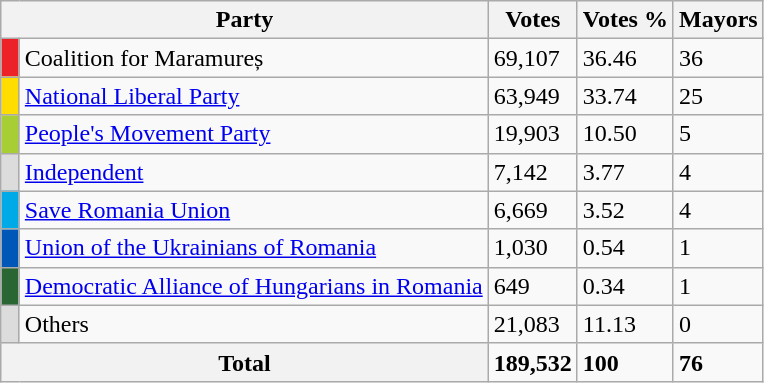<table class="wikitable">
<tr>
<th colspan="2">Party</th>
<th>Votes</th>
<th>Votes %</th>
<th>Mayors</th>
</tr>
<tr>
<td style="background:#ed2128;" width="5"></td>
<td>Coalition for Maramureș</td>
<td>69,107</td>
<td>36.46</td>
<td>36</td>
</tr>
<tr>
<td style="background:#ffdd00;" width="5"></td>
<td><a href='#'>National Liberal Party</a></td>
<td>63,949</td>
<td>33.74</td>
<td>25</td>
</tr>
<tr>
<td style="background:#a7cf35;" width="5"></td>
<td><a href='#'>People's Movement Party</a></td>
<td>19,903</td>
<td>10.50</td>
<td>5</td>
</tr>
<tr>
<td style="background:#dcdcdc;" width="5"></td>
<td><a href='#'>Independent</a></td>
<td>7,142</td>
<td>3.77</td>
<td>4</td>
</tr>
<tr>
<td style="background:#00aae7;" width="5"></td>
<td><a href='#'>Save Romania Union</a></td>
<td>6,669</td>
<td>3.52</td>
<td>4</td>
</tr>
<tr>
<td style="background:#0057b7;" width="5"></td>
<td><a href='#'>Union of the Ukrainians of Romania</a></td>
<td>1,030</td>
<td>0.54</td>
<td>1</td>
</tr>
<tr>
<td style="background:#296633;" width="5"></td>
<td><a href='#'>Democratic Alliance of Hungarians in Romania</a></td>
<td>649</td>
<td>0.34</td>
<td>1</td>
</tr>
<tr>
<td style="background:#dcdcdc;" width="5"></td>
<td>Others</td>
<td>21,083</td>
<td>11.13</td>
<td>0</td>
</tr>
<tr>
<th colspan="2">Total</th>
<td><strong>189,532</strong></td>
<td><strong>100</strong></td>
<td><strong>76</strong></td>
</tr>
</table>
